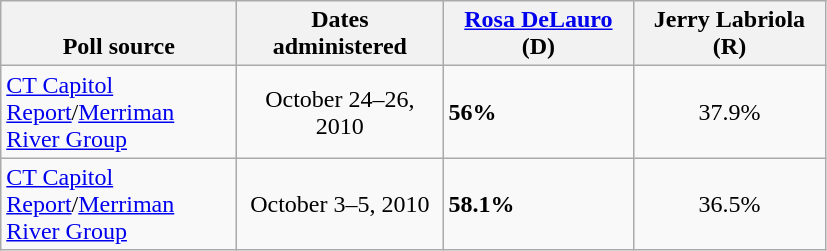<table class="wikitable">
<tr valign=bottom>
<th width='150'>Poll source</th>
<th width='130'>Dates administered</th>
<th width='120'><a href='#'>Rosa DeLauro</a> (D)</th>
<th width='120'>Jerry Labriola (R)</th>
</tr>
<tr>
<td><a href='#'>CT Capitol Report</a>/<a href='#'>Merriman River Group</a></td>
<td align=center>October 24–26, 2010</td>
<td><strong>56%</strong></td>
<td align=center>37.9%</td>
</tr>
<tr>
<td><a href='#'>CT Capitol Report</a>/<a href='#'>Merriman River Group</a></td>
<td align=center>October 3–5, 2010</td>
<td><strong>58.1%</strong></td>
<td align=center>36.5%</td>
</tr>
</table>
